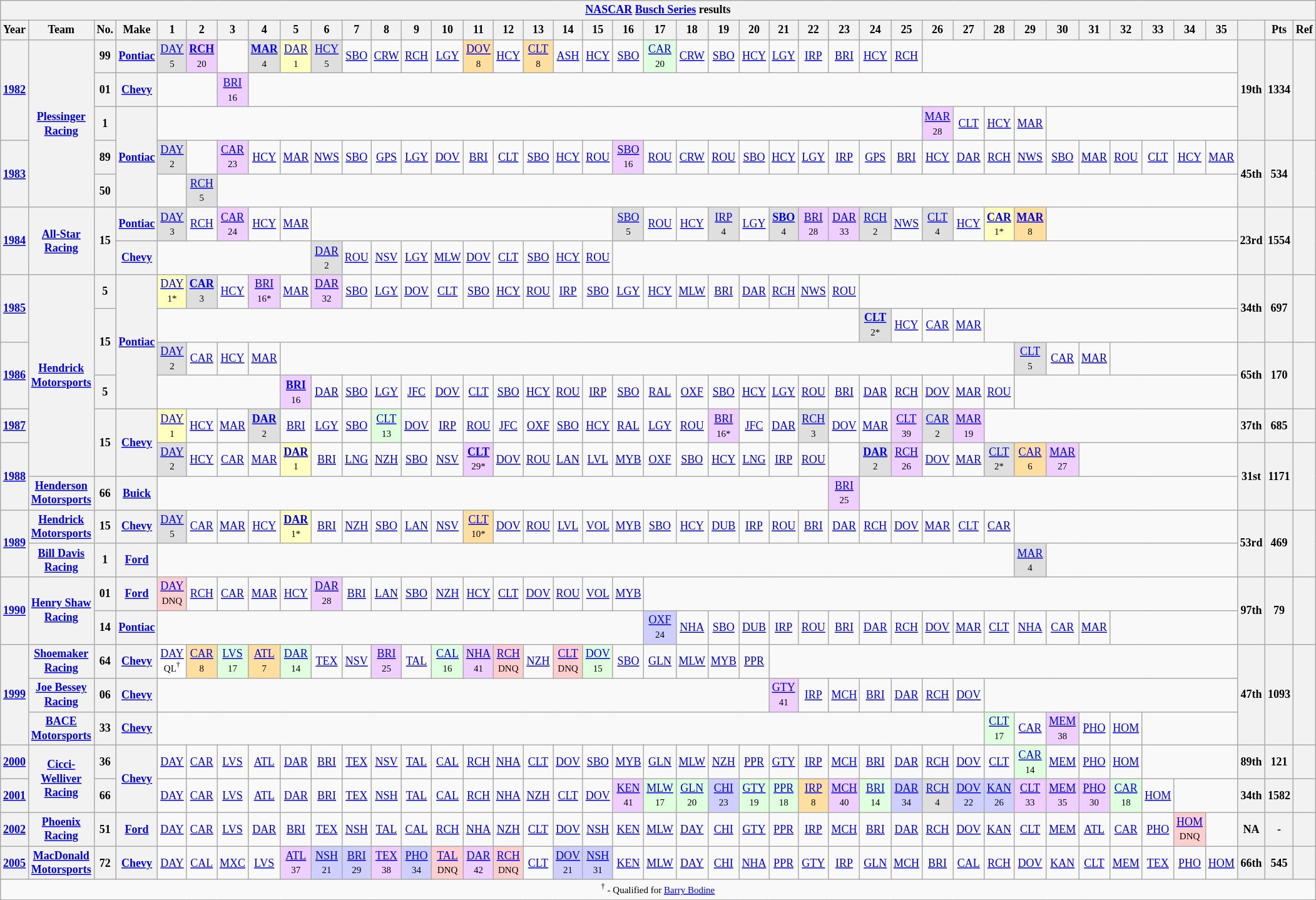<table class="wikitable" style="text-align:center; font-size:75%">
<tr>
<th colspan=42><a href='#'>NASCAR</a> <a href='#'>Busch Series</a> results</th>
</tr>
<tr>
<th>Year</th>
<th>Team</th>
<th>No.</th>
<th>Make</th>
<th>1</th>
<th>2</th>
<th>3</th>
<th>4</th>
<th>5</th>
<th>6</th>
<th>7</th>
<th>8</th>
<th>9</th>
<th>10</th>
<th>11</th>
<th>12</th>
<th>13</th>
<th>14</th>
<th>15</th>
<th>16</th>
<th>17</th>
<th>18</th>
<th>19</th>
<th>20</th>
<th>21</th>
<th>22</th>
<th>23</th>
<th>24</th>
<th>25</th>
<th>26</th>
<th>27</th>
<th>28</th>
<th>29</th>
<th>30</th>
<th>31</th>
<th>32</th>
<th>33</th>
<th>34</th>
<th>35</th>
<th></th>
<th>Pts</th>
<th>Ref</th>
</tr>
<tr>
<th rowspan=3><a href='#'>1982</a></th>
<th rowspan=5><a href='#'>Plessinger Racing</a></th>
<th>99</th>
<th><a href='#'>Pontiac</a></th>
<td style="background:#DFDFDF;"><a href='#'>DAY</a><br><small>5</small></td>
<td style="background:#EFCFFF;"><strong><a href='#'>RCH</a></strong><br><small>20</small></td>
<td></td>
<td style="background:#DFDFDF;"><strong><a href='#'>MAR</a></strong><br><small>4</small></td>
<td style="background:#FFFFBF;"><a href='#'>DAR</a><br><small>1</small></td>
<td style="background:#DFDFDF;"><a href='#'>HCY</a><br><small>5</small></td>
<td><a href='#'>SBO</a></td>
<td><a href='#'>CRW</a></td>
<td><a href='#'>RCH</a></td>
<td><a href='#'>LGY</a></td>
<td style="background:#FFDF9F;"><a href='#'>DOV</a><br><small>8</small></td>
<td><a href='#'>HCY</a></td>
<td style="background:#FFDF9F;"><a href='#'>CLT</a><br><small>8</small></td>
<td><a href='#'>ASH</a></td>
<td><a href='#'>HCY</a></td>
<td><a href='#'>SBO</a></td>
<td style="background:#DFFFDF;"><a href='#'>CAR</a><br><small>20</small></td>
<td><a href='#'>CRW</a></td>
<td><a href='#'>SBO</a></td>
<td><a href='#'>HCY</a></td>
<td><a href='#'>LGY</a></td>
<td><a href='#'>IRP</a></td>
<td><a href='#'>BRI</a></td>
<td><a href='#'>HCY</a></td>
<td><a href='#'>RCH</a></td>
<td colspan=10></td>
<th rowspan=3>19th</th>
<th rowspan=3>1334</th>
<th rowspan=3></th>
</tr>
<tr>
<th>01</th>
<th><a href='#'>Chevy</a></th>
<td colspan=2></td>
<td style="background:#EFCFFF;"><a href='#'>BRI</a><br><small>16</small></td>
<td colspan=32></td>
</tr>
<tr>
<th>1</th>
<th rowspan=3><a href='#'>Pontiac</a></th>
<td colspan=25></td>
<td style="background:#EFCFFF;"><a href='#'>MAR</a><br><small>28</small></td>
<td><a href='#'>CLT</a></td>
<td><a href='#'>HCY</a></td>
<td><a href='#'>MAR</a></td>
<td colspan=6></td>
</tr>
<tr>
<th rowspan=2><a href='#'>1983</a></th>
<th>89</th>
<td style="background:#DFDFDF;"><a href='#'>DAY</a><br><small>2</small></td>
<td></td>
<td style="background:#EFCFFF;"><a href='#'>CAR</a><br><small>23</small></td>
<td><a href='#'>HCY</a></td>
<td><a href='#'>MAR</a></td>
<td><a href='#'>NWS</a></td>
<td><a href='#'>SBO</a></td>
<td><a href='#'>GPS</a></td>
<td><a href='#'>LGY</a></td>
<td><a href='#'>DOV</a></td>
<td><a href='#'>BRI</a></td>
<td><a href='#'>CLT</a></td>
<td><a href='#'>SBO</a></td>
<td><a href='#'>HCY</a></td>
<td><a href='#'>ROU</a></td>
<td style="background:#EFCFFF;"><a href='#'>SBO</a><br><small>16</small></td>
<td><a href='#'>ROU</a></td>
<td><a href='#'>CRW</a></td>
<td><a href='#'>ROU</a></td>
<td><a href='#'>SBO</a></td>
<td><a href='#'>HCY</a></td>
<td><a href='#'>LGY</a></td>
<td><a href='#'>IRP</a></td>
<td><a href='#'>GPS</a></td>
<td><a href='#'>BRI</a></td>
<td><a href='#'>HCY</a></td>
<td><a href='#'>DAR</a></td>
<td><a href='#'>RCH</a></td>
<td><a href='#'>NWS</a></td>
<td><a href='#'>SBO</a></td>
<td><a href='#'>MAR</a></td>
<td><a href='#'>ROU</a></td>
<td><a href='#'>CLT</a></td>
<td><a href='#'>HCY</a></td>
<td><a href='#'>MAR</a></td>
<th rowspan=2>45th</th>
<th rowspan=2>534</th>
<th rowspan=2></th>
</tr>
<tr>
<th>50</th>
<td></td>
<td style="background:#DFDFDF;"><a href='#'>RCH</a><br><small>5</small></td>
<td colspan=33></td>
</tr>
<tr>
<th rowspan=2><a href='#'>1984</a></th>
<th rowspan=2><a href='#'>All-Star Racing</a></th>
<th rowspan=2>15</th>
<th><a href='#'>Pontiac</a></th>
<td style="background:#DFDFDF;"><a href='#'>DAY</a><br><small>3</small></td>
<td><a href='#'>RCH</a></td>
<td style="background:#EFCFFF;"><a href='#'>CAR</a><br><small>24</small></td>
<td><a href='#'>HCY</a></td>
<td><a href='#'>MAR</a></td>
<td colspan=10></td>
<td style="background:#DFDFDF;"><a href='#'>SBO</a><br><small>5</small></td>
<td><a href='#'>ROU</a></td>
<td><a href='#'>HCY</a></td>
<td style="background:#DFDFDF;"><a href='#'>IRP</a><br><small>4</small></td>
<td><a href='#'>LGY</a></td>
<td style="background:#DFDFDF;"><strong><a href='#'>SBO</a></strong><br><small>4</small></td>
<td style="background:#EFCFFF;"><a href='#'>BRI</a><br><small>28</small></td>
<td style="background:#EFCFFF;"><a href='#'>DAR</a><br><small>33</small></td>
<td style="background:#DFDFDF;"><a href='#'>RCH</a><br><small>2</small></td>
<td><a href='#'>NWS</a></td>
<td style="background:#DFDFDF;"><a href='#'>CLT</a><br><small>4</small></td>
<td><a href='#'>HCY</a></td>
<td style="background:#FFFFBF;"><strong><a href='#'>CAR</a></strong><br><small>1*</small></td>
<td style="background:#FFDF9F;"><strong><a href='#'>MAR</a></strong><br><small>8</small></td>
<td colspan=6></td>
<th rowspan=2>23rd</th>
<th rowspan=2>1554</th>
<th rowspan=2></th>
</tr>
<tr>
<th><a href='#'>Chevy</a></th>
<td colspan=5></td>
<td style="background:#DFDFDF;"><a href='#'>DAR</a><br><small>2</small></td>
<td><a href='#'>ROU</a></td>
<td><a href='#'>NSV</a></td>
<td><a href='#'>LGY</a></td>
<td><a href='#'>MLW</a></td>
<td><a href='#'>DOV</a></td>
<td><a href='#'>CLT</a></td>
<td><a href='#'>SBO</a></td>
<td><a href='#'>HCY</a></td>
<td><a href='#'>ROU</a></td>
<td colspan=20></td>
</tr>
<tr>
<th rowspan=2><a href='#'>1985</a></th>
<th rowspan=6><a href='#'>Hendrick Motorsports</a></th>
<th>5</th>
<th rowspan=4><a href='#'>Pontiac</a></th>
<td style="background:#FFFFBF;"><a href='#'>DAY</a><br><small>1*</small></td>
<td style="background:#DFDFDF;"><strong><a href='#'>CAR</a></strong><br><small>3</small></td>
<td><a href='#'>HCY</a></td>
<td style="background:#EFCFFF;"><a href='#'>BRI</a><br><small>16*</small></td>
<td><a href='#'>MAR</a></td>
<td style="background:#EFCFFF;"><a href='#'>DAR</a><br><small>32</small></td>
<td><a href='#'>SBO</a></td>
<td><a href='#'>LGY</a></td>
<td><a href='#'>DOV</a></td>
<td><a href='#'>CLT</a></td>
<td><a href='#'>SBO</a></td>
<td><a href='#'>HCY</a></td>
<td><a href='#'>ROU</a></td>
<td><a href='#'>IRP</a></td>
<td><a href='#'>SBO</a></td>
<td><a href='#'>LGY</a></td>
<td><a href='#'>HCY</a></td>
<td><a href='#'>MLW</a></td>
<td><a href='#'>BRI</a></td>
<td><a href='#'>DAR</a></td>
<td><a href='#'>RCH</a></td>
<td><a href='#'>NWS</a></td>
<td><a href='#'>ROU</a></td>
<td colspan=12></td>
<th rowspan=2>34th</th>
<th rowspan=2>697</th>
<th rowspan=2></th>
</tr>
<tr>
<th rowspan=2>15</th>
<td colspan=23></td>
<td style="background:#DFDFDF;"><strong><a href='#'>CLT</a></strong><br><small>2*</small></td>
<td><a href='#'>HCY</a></td>
<td><a href='#'>CAR</a></td>
<td><a href='#'>MAR</a></td>
<td colspan=8></td>
</tr>
<tr>
<th rowspan=2><a href='#'>1986</a></th>
<td style="background:#DFDFDF;"><a href='#'>DAY</a><br><small>2</small></td>
<td><a href='#'>CAR</a></td>
<td><a href='#'>HCY</a></td>
<td><a href='#'>MAR</a></td>
<td colspan=24></td>
<td style="background:#DFDFDF;"><a href='#'>CLT</a><br><small>5</small></td>
<td><a href='#'>CAR</a></td>
<td><a href='#'>MAR</a></td>
<td colspan=4></td>
<th rowspan=2>65th</th>
<th rowspan=2>170</th>
<th rowspan=2></th>
</tr>
<tr>
<th>5</th>
<td colspan=4></td>
<td style="background:#EFCFFF;"><strong><a href='#'>BRI</a></strong><br><small>16</small></td>
<td><a href='#'>DAR</a></td>
<td><a href='#'>SBO</a></td>
<td><a href='#'>LGY</a></td>
<td><a href='#'>JFC</a></td>
<td><a href='#'>DOV</a></td>
<td><a href='#'>CLT</a></td>
<td><a href='#'>SBO</a></td>
<td><a href='#'>HCY</a></td>
<td><a href='#'>ROU</a></td>
<td><a href='#'>IRP</a></td>
<td><a href='#'>SBO</a></td>
<td><a href='#'>RAL</a></td>
<td><a href='#'>OXF</a></td>
<td><a href='#'>SBO</a></td>
<td><a href='#'>HCY</a></td>
<td><a href='#'>LGY</a></td>
<td><a href='#'>ROU</a></td>
<td><a href='#'>BRI</a></td>
<td><a href='#'>DAR</a></td>
<td><a href='#'>RCH</a></td>
<td><a href='#'>DOV</a></td>
<td><a href='#'>MAR</a></td>
<td><a href='#'>ROU</a></td>
<td colspan=7></td>
</tr>
<tr>
<th><a href='#'>1987</a></th>
<th rowspan=2>15</th>
<th rowspan=2><a href='#'>Chevy</a></th>
<td style="background:#FFFFBF;"><a href='#'>DAY</a><br><small>1</small></td>
<td><a href='#'>HCY</a></td>
<td><a href='#'>MAR</a></td>
<td style="background:#DFDFDF;"><strong><a href='#'>DAR</a></strong><br><small>2</small></td>
<td><a href='#'>BRI</a></td>
<td><a href='#'>LGY</a></td>
<td><a href='#'>SBO</a></td>
<td style="background:#DFFFDF;"><a href='#'>CLT</a><br><small>13</small></td>
<td><a href='#'>DOV</a></td>
<td><a href='#'>IRP</a></td>
<td><a href='#'>ROU</a></td>
<td><a href='#'>JFC</a></td>
<td><a href='#'>OXF</a></td>
<td><a href='#'>SBO</a></td>
<td><a href='#'>HCY</a></td>
<td><a href='#'>RAL</a></td>
<td><a href='#'>LGY</a></td>
<td><a href='#'>ROU</a></td>
<td style="background:#EFCFFF;"><a href='#'>BRI</a><br><small>16*</small></td>
<td><a href='#'>JFC</a></td>
<td><a href='#'>DAR</a></td>
<td style="background:#DFDFDF;"><a href='#'>RCH</a><br><small>3</small></td>
<td><a href='#'>DOV</a></td>
<td><a href='#'>MAR</a></td>
<td style="background:#EFCFFF;"><a href='#'>CLT</a><br><small>39</small></td>
<td style="background:#DFDFDF;"><a href='#'>CAR</a><br><small>2</small></td>
<td style="background:#EFCFFF;"><a href='#'>MAR</a><br><small>19</small></td>
<td colspan=8></td>
<th>37th</th>
<th>685</th>
<th></th>
</tr>
<tr>
<th rowspan=2><a href='#'>1988</a></th>
<td style="background:#DFDFDF;"><a href='#'>DAY</a><br><small>2</small></td>
<td><a href='#'>HCY</a></td>
<td><a href='#'>CAR</a></td>
<td><a href='#'>MAR</a></td>
<td style="background:#FFFFBF;"><strong><a href='#'>DAR</a></strong><br><small>1</small></td>
<td><a href='#'>BRI</a></td>
<td><a href='#'>LNG</a></td>
<td><a href='#'>NZH</a></td>
<td><a href='#'>SBO</a></td>
<td><a href='#'>NSV</a></td>
<td style="background:#EFCFFF;"><strong><a href='#'>CLT</a></strong><br><small>29*</small></td>
<td><a href='#'>DOV</a></td>
<td><a href='#'>ROU</a></td>
<td><a href='#'>LAN</a></td>
<td><a href='#'>LVL</a></td>
<td><a href='#'>MYB</a></td>
<td><a href='#'>OXF</a></td>
<td><a href='#'>SBO</a></td>
<td><a href='#'>HCY</a></td>
<td><a href='#'>LNG</a></td>
<td><a href='#'>IRP</a></td>
<td><a href='#'>ROU</a></td>
<td></td>
<td style="background:#DFDFDF;"><strong><a href='#'>DAR</a></strong><br><small>2</small></td>
<td style="background:#EFCFFF;"><a href='#'>RCH</a><br><small>26</small></td>
<td><a href='#'>DOV</a></td>
<td><a href='#'>MAR</a></td>
<td style="background:#DFDFDF;"><a href='#'>CLT</a><br><small>2*</small></td>
<td style="background:#FFDF9F;"><a href='#'>CAR</a><br><small>6</small></td>
<td style="background:#EFCFFF;"><a href='#'>MAR</a><br><small>27</small></td>
<td colspan=5></td>
<th rowspan=2>31st</th>
<th rowspan=2>1171</th>
<th rowspan=2></th>
</tr>
<tr>
<th><a href='#'>Henderson Motorsports</a></th>
<th>66</th>
<th><a href='#'>Buick</a></th>
<td colspan=22></td>
<td style="background:#EFCFFF;"><a href='#'>BRI</a><br><small>25</small></td>
<td colspan=12></td>
</tr>
<tr>
<th rowspan=2><a href='#'>1989</a></th>
<th><a href='#'>Hendrick Motorsports</a></th>
<th>15</th>
<th><a href='#'>Chevy</a></th>
<td style="background:#DFDFDF;"><a href='#'>DAY</a><br><small>5</small></td>
<td><a href='#'>CAR</a></td>
<td><a href='#'>MAR</a></td>
<td><a href='#'>HCY</a></td>
<td style="background:#FFFFBF;"><strong><a href='#'>DAR</a></strong><br><small>1*</small></td>
<td><a href='#'>BRI</a></td>
<td><a href='#'>NZH</a></td>
<td><a href='#'>SBO</a></td>
<td><a href='#'>LAN</a></td>
<td><a href='#'>NSV</a></td>
<td style="background:#FFDF9F;"><a href='#'>CLT</a><br><small>10*</small></td>
<td><a href='#'>DOV</a></td>
<td><a href='#'>ROU</a></td>
<td><a href='#'>LVL</a></td>
<td><a href='#'>VOL</a></td>
<td><a href='#'>MYB</a></td>
<td><a href='#'>SBO</a></td>
<td><a href='#'>HCY</a></td>
<td><a href='#'>DUB</a></td>
<td><a href='#'>IRP</a></td>
<td><a href='#'>ROU</a></td>
<td><a href='#'>BRI</a></td>
<td><a href='#'>DAR</a></td>
<td><a href='#'>RCH</a></td>
<td><a href='#'>DOV</a></td>
<td><a href='#'>MAR</a></td>
<td><a href='#'>CLT</a></td>
<td><a href='#'>CAR</a></td>
<td colspan=7></td>
<th rowspan=2>53rd</th>
<th rowspan=2>469</th>
<th rowspan=2></th>
</tr>
<tr>
<th><a href='#'>Bill Davis Racing</a></th>
<th>1</th>
<th><a href='#'>Ford</a></th>
<td colspan=28></td>
<td style="background:#DFDFDF;"><a href='#'>MAR</a><br><small>4</small></td>
<td colspan=6></td>
</tr>
<tr>
<th rowspan=2><a href='#'>1990</a></th>
<th rowspan=2><a href='#'>Henry Shaw Racing</a></th>
<th>01</th>
<th><a href='#'>Ford</a></th>
<td style="background:#FFCFCF;"><a href='#'>DAY</a><br><small>DNQ</small></td>
<td><a href='#'>RCH</a></td>
<td><a href='#'>CAR</a></td>
<td><a href='#'>MAR</a></td>
<td><a href='#'>HCY</a></td>
<td style="background:#EFCFFF;"><a href='#'>DAR</a><br><small>28</small></td>
<td><a href='#'>BRI</a></td>
<td><a href='#'>LAN</a></td>
<td><a href='#'>SBO</a></td>
<td><a href='#'>NZH</a></td>
<td><a href='#'>HCY</a></td>
<td><a href='#'>CLT</a></td>
<td><a href='#'>DOV</a></td>
<td><a href='#'>ROU</a></td>
<td><a href='#'>VOL</a></td>
<td><a href='#'>MYB</a></td>
<td colspan=19></td>
<th rowspan=2>97th</th>
<th rowspan=2>79</th>
<th rowspan=2></th>
</tr>
<tr>
<th>14</th>
<th><a href='#'>Pontiac</a></th>
<td colspan=16></td>
<td style="background:#CFCFFF;"><a href='#'>OXF</a><br><small>24</small></td>
<td><a href='#'>NHA</a></td>
<td><a href='#'>SBO</a></td>
<td><a href='#'>DUB</a></td>
<td><a href='#'>IRP</a></td>
<td><a href='#'>ROU</a></td>
<td><a href='#'>BRI</a></td>
<td><a href='#'>DAR</a></td>
<td><a href='#'>RCH</a></td>
<td><a href='#'>DOV</a></td>
<td><a href='#'>MAR</a></td>
<td><a href='#'>CLT</a></td>
<td><a href='#'>NHA</a></td>
<td><a href='#'>CAR</a></td>
<td><a href='#'>MAR</a></td>
<td colspan=4></td>
</tr>
<tr>
<th rowspan=3><a href='#'>1999</a></th>
<th><a href='#'>Shoemaker Racing</a></th>
<th>64</th>
<th><a href='#'>Chevy</a></th>
<td style="background:#FFFFFF;"><a href='#'>DAY</a><br><small>QL<sup>†</sup></small></td>
<td style="background:#FFDF9F;"><a href='#'>CAR</a><br><small>8</small></td>
<td style="background:#DFFFDF;"><a href='#'>LVS</a><br><small>17</small></td>
<td style="background:#FFDF9F;"><a href='#'>ATL</a><br><small>7</small></td>
<td style="background:#DFFFDF;"><a href='#'>DAR</a><br><small>14</small></td>
<td><a href='#'>TEX</a></td>
<td><a href='#'>NSV</a></td>
<td style="background:#EFCFFF;"><a href='#'>BRI</a><br><small>25</small></td>
<td><a href='#'>TAL</a></td>
<td style="background:#DFFFDF;"><a href='#'>CAL</a><br><small>16</small></td>
<td style="background:#EFCFFF;"><a href='#'>NHA</a><br><small>41</small></td>
<td style="background:#FFCFCF;"><a href='#'>RCH</a><br><small>DNQ</small></td>
<td><a href='#'>NZH</a></td>
<td style="background:#FFCFCF;"><a href='#'>CLT</a><br><small>DNQ</small></td>
<td style="background:#DFFFDF;"><a href='#'>DOV</a><br><small>15</small></td>
<td><a href='#'>SBO</a></td>
<td><a href='#'>GLN</a></td>
<td><a href='#'>MLW</a></td>
<td><a href='#'>MYB</a></td>
<td><a href='#'>PPR</a></td>
<td colspan=15></td>
<th rowspan=3>47th</th>
<th rowspan=3>1093</th>
<th rowspan=3></th>
</tr>
<tr>
<th><a href='#'> Joe Bessey Racing</a></th>
<th>06</th>
<th><a href='#'>Chevy</a></th>
<td colspan=20></td>
<td style="background:#EFCFFF;"><a href='#'>GTY</a><br><small>41</small></td>
<td><a href='#'>IRP</a></td>
<td><a href='#'>MCH</a></td>
<td><a href='#'>BRI</a></td>
<td><a href='#'>DAR</a></td>
<td><a href='#'>RCH</a></td>
<td><a href='#'>DOV</a></td>
<td colspan=8></td>
</tr>
<tr>
<th><a href='#'>BACE Motorsports</a></th>
<th>33</th>
<th><a href='#'>Chevy</a></th>
<td colspan=27></td>
<td style="background:#DFFFDF;"><a href='#'>CLT</a><br><small>17</small></td>
<td><a href='#'>CAR</a></td>
<td style="background:#EFCFFF;"><a href='#'>MEM</a><br><small>38</small></td>
<td><a href='#'>PHO</a></td>
<td><a href='#'>HOM</a></td>
<td colspan=3></td>
</tr>
<tr>
<th><a href='#'>2000</a></th>
<th rowspan=2><a href='#'>Cicci-Welliver Racing</a></th>
<th>36</th>
<th rowspan=2><a href='#'>Chevy</a></th>
<td><a href='#'>DAY</a></td>
<td><a href='#'>CAR</a></td>
<td><a href='#'>LVS</a></td>
<td><a href='#'>ATL</a></td>
<td><a href='#'>DAR</a></td>
<td><a href='#'>BRI</a></td>
<td><a href='#'>TEX</a></td>
<td><a href='#'>NSV</a></td>
<td><a href='#'>TAL</a></td>
<td><a href='#'>CAL</a></td>
<td><a href='#'>RCH</a></td>
<td><a href='#'>NHA</a></td>
<td><a href='#'>CLT</a></td>
<td><a href='#'>DOV</a></td>
<td><a href='#'>SBO</a></td>
<td><a href='#'>MYB</a></td>
<td><a href='#'>GLN</a></td>
<td><a href='#'>MLW</a></td>
<td><a href='#'>NZH</a></td>
<td><a href='#'>PPR</a></td>
<td><a href='#'>GTY</a></td>
<td><a href='#'>IRP</a></td>
<td><a href='#'>MCH</a></td>
<td><a href='#'>BRI</a></td>
<td><a href='#'>DAR</a></td>
<td><a href='#'>RCH</a></td>
<td><a href='#'>DOV</a></td>
<td><a href='#'>CLT</a></td>
<td style="background:#DFFFDF;"><a href='#'>CAR</a><br><small>14</small></td>
<td><a href='#'>MEM</a></td>
<td><a href='#'>PHO</a></td>
<td><a href='#'>HOM</a></td>
<td colspan=3></td>
<th>89th</th>
<th>121</th>
<th></th>
</tr>
<tr>
<th><a href='#'>2001</a></th>
<th>66</th>
<td><a href='#'>DAY</a></td>
<td><a href='#'>CAR</a></td>
<td><a href='#'>LVS</a></td>
<td><a href='#'>ATL</a></td>
<td><a href='#'>DAR</a></td>
<td><a href='#'>BRI</a></td>
<td><a href='#'>TEX</a></td>
<td><a href='#'>NSH</a></td>
<td><a href='#'>TAL</a></td>
<td><a href='#'>CAL</a></td>
<td><a href='#'>RCH</a></td>
<td><a href='#'>NHA</a></td>
<td><a href='#'>NZH</a></td>
<td><a href='#'>CLT</a></td>
<td><a href='#'>DOV</a></td>
<td style="background:#EFCFFF;"><a href='#'>KEN</a><br><small>41</small></td>
<td style="background:#DFFFDF;"><a href='#'>MLW</a><br><small>17</small></td>
<td style="background:#DFFFDF;"><a href='#'>GLN</a><br><small>20</small></td>
<td style="background:#CFCFFF;"><a href='#'>CHI</a><br><small>23</small></td>
<td style="background:#DFFFDF;"><a href='#'>GTY</a><br><small>19</small></td>
<td style="background:#DFFFDF;"><a href='#'>PPR</a><br><small>18</small></td>
<td style="background:#FFDF9F;"><a href='#'>IRP</a><br><small>8</small></td>
<td style="background:#EFCFFF;"><a href='#'>MCH</a><br><small>40</small></td>
<td style="background:#DFFFDF;"><a href='#'>BRI</a><br><small>14</small></td>
<td style="background:#CFCFFF;"><a href='#'>DAR</a><br><small>34</small></td>
<td style="background:#DFDFDF;"><a href='#'>RCH</a><br><small>4</small></td>
<td style="background:#CFCFFF;"><a href='#'>DOV</a><br><small>22</small></td>
<td style="background:#CFCFFF;"><a href='#'>KAN</a><br><small>26</small></td>
<td style="background:#EFCFFF;"><a href='#'>CLT</a><br><small>33</small></td>
<td style="background:#EFCFFF;"><a href='#'>MEM</a><br><small>35</small></td>
<td style="background:#EFCFFF;"><a href='#'>PHO</a><br><small>30</small></td>
<td style="background:#DFFFDF;"><a href='#'>CAR</a><br><small>18</small></td>
<td><a href='#'>HOM</a></td>
<td colspan=2></td>
<th>34th</th>
<th>1582</th>
<th></th>
</tr>
<tr>
<th><a href='#'>2002</a></th>
<th><a href='#'>Phoenix Racing</a></th>
<th>51</th>
<th><a href='#'>Ford</a></th>
<td><a href='#'>DAY</a></td>
<td><a href='#'>CAR</a></td>
<td><a href='#'>LVS</a></td>
<td><a href='#'>DAR</a></td>
<td><a href='#'>BRI</a></td>
<td><a href='#'>TEX</a></td>
<td><a href='#'>NSH</a></td>
<td><a href='#'>TAL</a></td>
<td><a href='#'>CAL</a></td>
<td><a href='#'>RCH</a></td>
<td><a href='#'>NHA</a></td>
<td><a href='#'>NZH</a></td>
<td><a href='#'>CLT</a></td>
<td><a href='#'>DOV</a></td>
<td><a href='#'>NSH</a></td>
<td><a href='#'>KEN</a></td>
<td><a href='#'>MLW</a></td>
<td><a href='#'>DAY</a></td>
<td><a href='#'>CHI</a></td>
<td><a href='#'>GTY</a></td>
<td><a href='#'>PPR</a></td>
<td><a href='#'>IRP</a></td>
<td><a href='#'>MCH</a></td>
<td><a href='#'>BRI</a></td>
<td><a href='#'>DAR</a></td>
<td><a href='#'>RCH</a></td>
<td><a href='#'>DOV</a></td>
<td><a href='#'>KAN</a></td>
<td><a href='#'>CLT</a></td>
<td><a href='#'>MEM</a></td>
<td><a href='#'>ATL</a></td>
<td><a href='#'>CAR</a></td>
<td><a href='#'>PHO</a></td>
<td style="background:#FFCFCF;"><a href='#'>HOM</a><br><small>DNQ</small></td>
<td></td>
<th>NA</th>
<th>-</th>
<th></th>
</tr>
<tr>
<th><a href='#'>2005</a></th>
<th><a href='#'>MacDonald Motorsports</a></th>
<th>72</th>
<th><a href='#'>Chevy</a></th>
<td><a href='#'>DAY</a></td>
<td><a href='#'>CAL</a></td>
<td><a href='#'>MXC</a></td>
<td><a href='#'>LVS</a></td>
<td style="background:#EFCFFF;"><a href='#'>ATL</a><br><small>37</small></td>
<td style="background:#CFCFFF;"><a href='#'>NSH</a><br><small>21</small></td>
<td style="background:#CFCFFF;"><a href='#'>BRI</a><br><small>29</small></td>
<td style="background:#EFCFFF;"><a href='#'>TEX</a><br><small>38</small></td>
<td style="background:#CFCFFF;"><a href='#'>PHO</a><br><small>34</small></td>
<td style="background:#FFCFCF;"><a href='#'>TAL</a><br><small>DNQ</small></td>
<td style="background:#EFCFFF;"><a href='#'>DAR</a><br><small>42</small></td>
<td style="background:#FFCFCF;"><a href='#'>RCH</a><br><small>DNQ</small></td>
<td><a href='#'>CLT</a></td>
<td style="background:#CFCFFF;"><a href='#'>DOV</a><br><small>21</small></td>
<td style="background:#CFCFFF;"><a href='#'>NSH</a><br><small>31</small></td>
<td><a href='#'>KEN</a></td>
<td><a href='#'>MLW</a></td>
<td><a href='#'>DAY</a></td>
<td><a href='#'>CHI</a></td>
<td><a href='#'>NHA</a></td>
<td><a href='#'>PPR</a></td>
<td><a href='#'>GTY</a></td>
<td><a href='#'>IRP</a></td>
<td><a href='#'>GLN</a></td>
<td><a href='#'>MCH</a></td>
<td><a href='#'>BRI</a></td>
<td><a href='#'>CAL</a></td>
<td><a href='#'>RCH</a></td>
<td><a href='#'>DOV</a></td>
<td><a href='#'>KAN</a></td>
<td><a href='#'>CLT</a></td>
<td><a href='#'>MEM</a></td>
<td><a href='#'>TEX</a></td>
<td><a href='#'>PHO</a></td>
<td><a href='#'>HOM</a></td>
<th>66th</th>
<th>545</th>
<th></th>
</tr>
<tr>
<td colspan=42><small><sup>†</sup> - Qualified for <a href='#'>Barry Bodine</a></small></td>
</tr>
</table>
